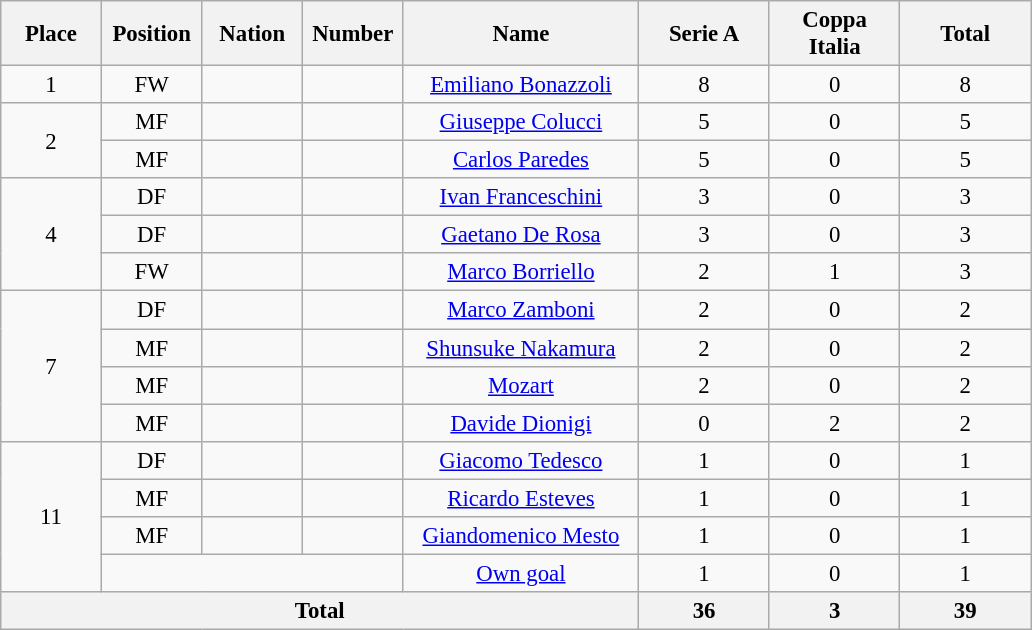<table class="wikitable" style="font-size: 95%; text-align: center;">
<tr>
<th width=60>Place</th>
<th width=60>Position</th>
<th width=60>Nation</th>
<th width=60>Number</th>
<th width=150>Name</th>
<th width=80>Serie A</th>
<th width=80>Coppa Italia</th>
<th width=80>Total</th>
</tr>
<tr>
<td>1</td>
<td>FW</td>
<td></td>
<td></td>
<td><a href='#'>Emiliano Bonazzoli</a></td>
<td>8</td>
<td>0</td>
<td>8</td>
</tr>
<tr>
<td rowspan="2">2</td>
<td>MF</td>
<td></td>
<td></td>
<td><a href='#'>Giuseppe Colucci</a></td>
<td>5</td>
<td>0</td>
<td>5</td>
</tr>
<tr>
<td>MF</td>
<td></td>
<td></td>
<td><a href='#'>Carlos Paredes</a></td>
<td>5</td>
<td>0</td>
<td>5</td>
</tr>
<tr>
<td rowspan="3">4</td>
<td>DF</td>
<td></td>
<td></td>
<td><a href='#'>Ivan Franceschini</a></td>
<td>3</td>
<td>0</td>
<td>3</td>
</tr>
<tr>
<td>DF</td>
<td></td>
<td></td>
<td><a href='#'>Gaetano De Rosa</a></td>
<td>3</td>
<td>0</td>
<td>3</td>
</tr>
<tr>
<td>FW</td>
<td></td>
<td></td>
<td><a href='#'>Marco Borriello</a></td>
<td>2</td>
<td>1</td>
<td>3</td>
</tr>
<tr>
<td rowspan="4">7</td>
<td>DF</td>
<td></td>
<td></td>
<td><a href='#'>Marco Zamboni</a></td>
<td>2</td>
<td>0</td>
<td>2</td>
</tr>
<tr>
<td>MF</td>
<td></td>
<td></td>
<td><a href='#'>Shunsuke Nakamura</a></td>
<td>2</td>
<td>0</td>
<td>2</td>
</tr>
<tr>
<td>MF</td>
<td></td>
<td></td>
<td><a href='#'>Mozart</a></td>
<td>2</td>
<td>0</td>
<td>2</td>
</tr>
<tr>
<td>MF</td>
<td></td>
<td></td>
<td><a href='#'>Davide Dionigi</a></td>
<td>0</td>
<td>2</td>
<td>2</td>
</tr>
<tr>
<td rowspan="4">11</td>
<td>DF</td>
<td></td>
<td></td>
<td><a href='#'>Giacomo Tedesco</a></td>
<td>1</td>
<td>0</td>
<td>1</td>
</tr>
<tr>
<td>MF</td>
<td></td>
<td></td>
<td><a href='#'>Ricardo Esteves</a></td>
<td>1</td>
<td>0</td>
<td>1</td>
</tr>
<tr>
<td>MF</td>
<td></td>
<td></td>
<td><a href='#'>Giandomenico Mesto</a></td>
<td>1</td>
<td>0</td>
<td>1</td>
</tr>
<tr>
<td colspan="3"></td>
<td><a href='#'>Own goal</a></td>
<td>1</td>
<td>0</td>
<td>1</td>
</tr>
<tr>
<th colspan=5>Total</th>
<th>36</th>
<th>3</th>
<th>39</th>
</tr>
</table>
